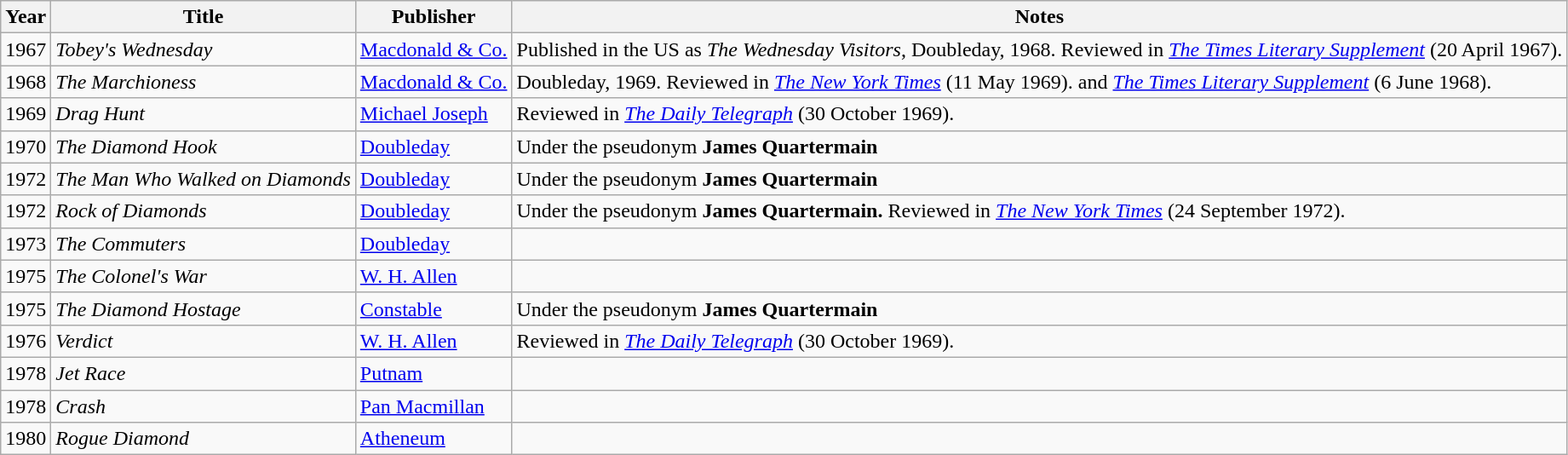<table class="wikitable">
<tr>
<th>Year</th>
<th>Title</th>
<th>Publisher</th>
<th>Notes</th>
</tr>
<tr>
<td>1967</td>
<td><em>Tobey's Wednesday</em></td>
<td><a href='#'>Macdonald & Co.</a></td>
<td>Published in the US as <em>The Wednesday Visitors</em>, Doubleday, 1968. Reviewed in <em><a href='#'>The Times Literary Supplement</a></em> (20 April 1967).</td>
</tr>
<tr>
<td>1968</td>
<td><em>The Marchioness</em></td>
<td><a href='#'>Macdonald & Co.</a></td>
<td>Doubleday, 1969. Reviewed in <em><a href='#'>The New York Times</a></em> (11 May 1969). and <em><a href='#'>The Times Literary Supplement</a></em> (6 June 1968).</td>
</tr>
<tr>
<td>1969</td>
<td><em>Drag Hunt</em></td>
<td><a href='#'>Michael Joseph</a></td>
<td>Reviewed in <em><a href='#'>The Daily Telegraph</a></em> (30 October 1969).</td>
</tr>
<tr>
<td>1970</td>
<td><em>The Diamond Hook</em></td>
<td><a href='#'>Doubleday</a></td>
<td>Under the pseudonym <strong>James Quartermain</strong></td>
</tr>
<tr>
<td>1972</td>
<td><em>The Man Who Walked on Diamonds</em></td>
<td><a href='#'>Doubleday</a></td>
<td>Under the pseudonym <strong>James Quartermain</strong></td>
</tr>
<tr>
<td>1972</td>
<td><em>Rock of Diamonds</em></td>
<td><a href='#'>Doubleday</a></td>
<td>Under the pseudonym <strong>James Quartermain.</strong> Reviewed in <em><a href='#'>The New York Times</a></em> (24 September 1972).</td>
</tr>
<tr>
<td>1973</td>
<td><em>The Commuters</em></td>
<td><a href='#'>Doubleday</a></td>
<td></td>
</tr>
<tr>
<td>1975</td>
<td><em>The Colonel's War</em></td>
<td><a href='#'>W. H. Allen</a></td>
<td></td>
</tr>
<tr>
<td>1975</td>
<td><em>The Diamond Hostage</em></td>
<td><a href='#'>Constable</a></td>
<td>Under the pseudonym <strong>James Quartermain</strong></td>
</tr>
<tr>
<td>1976</td>
<td><em>Verdict</em></td>
<td><a href='#'>W. H. Allen</a></td>
<td>Reviewed in <em><a href='#'>The Daily Telegraph</a></em> (30 October 1969).</td>
</tr>
<tr>
<td>1978</td>
<td><em>Jet Race</em></td>
<td><a href='#'>Putnam</a></td>
<td></td>
</tr>
<tr>
<td>1978</td>
<td><em>Crash</em></td>
<td><a href='#'>Pan Macmillan</a></td>
<td></td>
</tr>
<tr>
<td>1980</td>
<td><em>Rogue Diamond</em></td>
<td><a href='#'>Atheneum</a></td>
<td></td>
</tr>
</table>
